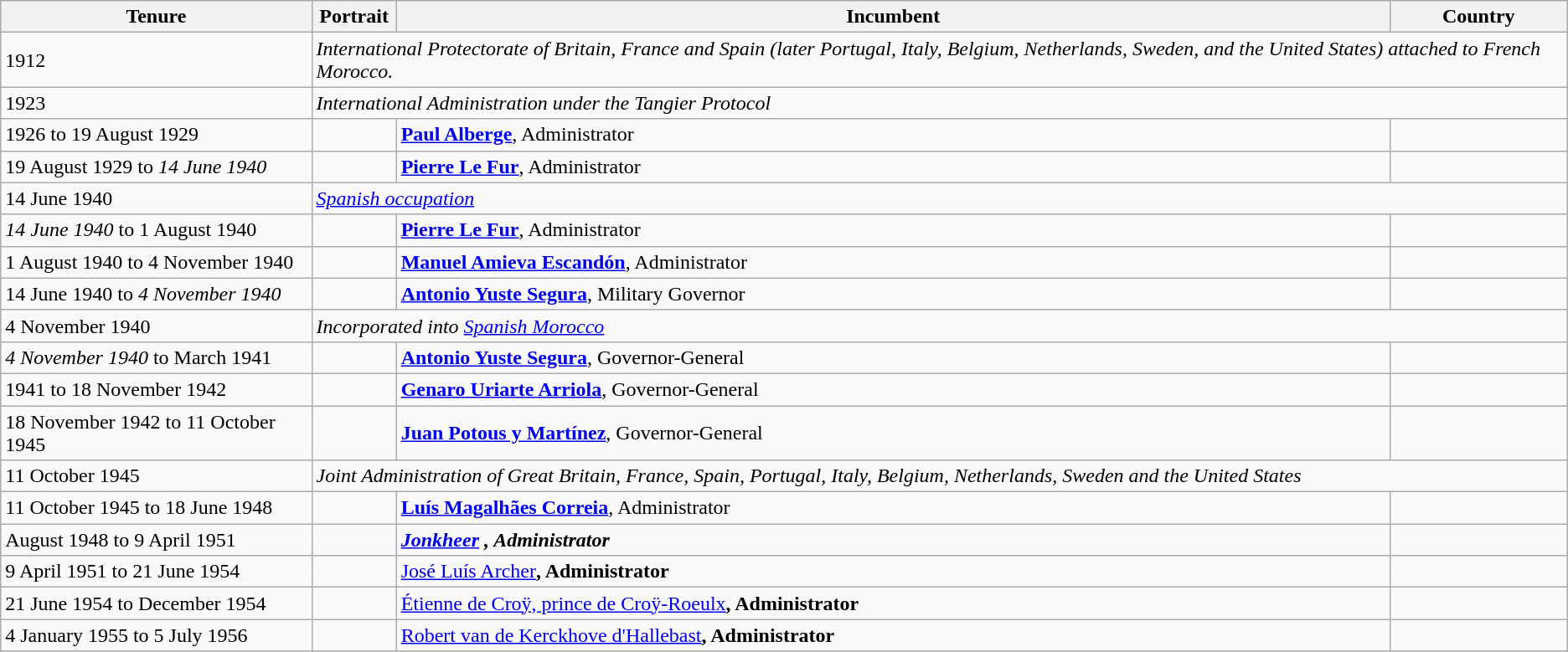<table class="wikitable">
<tr align=left>
<th>Tenure</th>
<th width=60px>Portrait</th>
<th>Incumbent</th>
<th>Country</th>
</tr>
<tr>
<td>1912</td>
<td colspan="3"><em>International Protectorate of Britain, France and Spain (later Portugal, Italy, Belgium, Netherlands, Sweden, and the United States) attached to French Morocco.</em></td>
</tr>
<tr>
<td>1923</td>
<td colspan="3"><em>International Administration under the Tangier Protocol</em></td>
</tr>
<tr>
<td>1926 to 19 August 1929</td>
<td></td>
<td><strong><a href='#'>Paul Alberge</a></strong>, Administrator</td>
<td></td>
</tr>
<tr>
<td>19 August 1929 to <em>14 June 1940</em></td>
<td></td>
<td><strong><a href='#'>Pierre Le Fur</a></strong>, Administrator</td>
<td></td>
</tr>
<tr>
<td>14 June 1940</td>
<td colspan="3"><em><a href='#'>Spanish occupation</a></em></td>
</tr>
<tr>
<td><em>14 June 1940</em> to 1 August 1940</td>
<td></td>
<td><strong><a href='#'>Pierre Le Fur</a></strong>, Administrator</td>
<td></td>
</tr>
<tr>
<td>1 August 1940 to 4 November 1940</td>
<td></td>
<td><strong><a href='#'>Manuel Amieva Escandón</a></strong>, Administrator</td>
<td></td>
</tr>
<tr>
<td>14 June 1940 to <em>4 November 1940</em></td>
<td></td>
<td><strong><a href='#'>Antonio Yuste Segura</a></strong>, Military Governor</td>
<td></td>
</tr>
<tr>
<td>4 November 1940</td>
<td colspan="3"><em>Incorporated into <a href='#'>Spanish Morocco</a></em></td>
</tr>
<tr>
<td><em>4 November 1940</em> to March 1941</td>
<td></td>
<td><strong><a href='#'>Antonio Yuste Segura</a></strong>, Governor-General</td>
<td></td>
</tr>
<tr>
<td>1941 to 18 November 1942</td>
<td></td>
<td><strong><a href='#'>Genaro Uriarte Arriola</a></strong>, Governor-General</td>
<td></td>
</tr>
<tr>
<td>18 November 1942 to 11 October 1945</td>
<td></td>
<td><strong><a href='#'>Juan Potous y Martínez</a></strong>, Governor-General</td>
<td></td>
</tr>
<tr>
<td>11 October 1945</td>
<td colspan="3"><em>Joint Administration of Great Britain, France, Spain, Portugal, Italy, Belgium, Netherlands, Sweden and the United States</em></td>
</tr>
<tr>
<td>11 October 1945 to 18 June 1948</td>
<td></td>
<td><strong><a href='#'>Luís Magalhães Correia</a></strong>, Administrator</td>
<td></td>
</tr>
<tr>
<td>August 1948 to 9 April 1951</td>
<td></td>
<td><strong><em><a href='#'>Jonkheer</a><em> <strong>, Administrator</td>
<td></td>
</tr>
<tr>
<td>9 April 1951 to 21 June 1954</td>
<td></td>
<td></strong><a href='#'>José Luís Archer</a><strong>, Administrator</td>
<td></td>
</tr>
<tr>
<td>21 June 1954 to December 1954</td>
<td></td>
<td></strong><a href='#'>Étienne de Croÿ, prince de Croÿ-Roeulx</a><strong>, Administrator</td>
<td></td>
</tr>
<tr>
<td>4 January 1955 to 5 July 1956</td>
<td></td>
<td></strong><a href='#'>Robert van de Kerckhove d'Hallebast</a><strong>, Administrator</td>
<td></td>
</tr>
</table>
